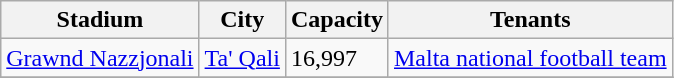<table class="wikitable sortable">
<tr>
<th>Stadium</th>
<th>City</th>
<th>Capacity</th>
<th>Tenants</th>
</tr>
<tr>
<td><a href='#'>Grawnd Nazzjonali</a></td>
<td><a href='#'>Ta' Qali</a></td>
<td>16,997</td>
<td><a href='#'>Malta national football team</a></td>
</tr>
<tr>
</tr>
</table>
